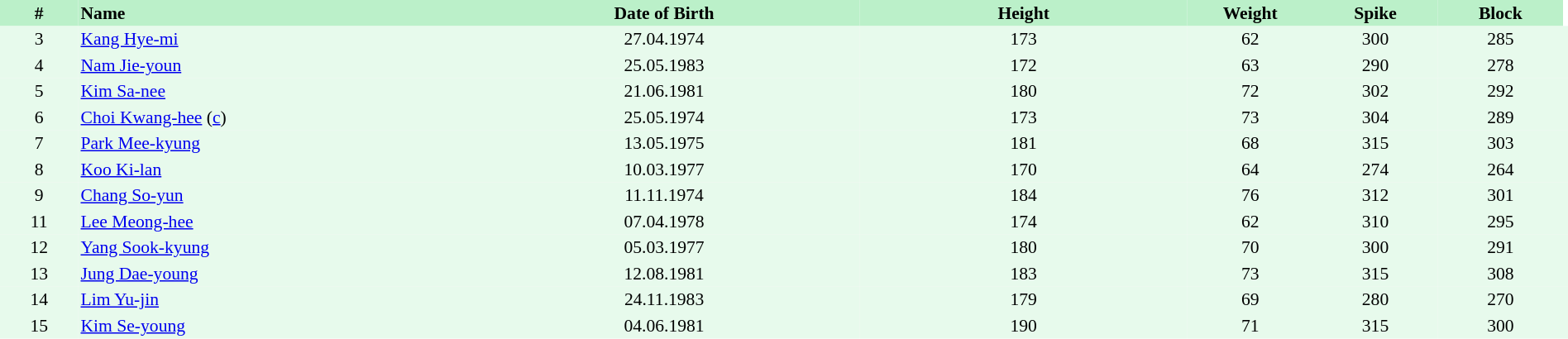<table border=0 cellpadding=2 cellspacing=0 style="text-align:center; font-size:90%;" width=100%>
<tr bgcolor=#BBF0C9>
<th width=5%>#</th>
<th width=25% align=left>Name</th>
<th width=25%>Date of Birth</th>
<th width=21%>Height</th>
<th width=8%>Weight</th>
<th width=8%>Spike</th>
<th width=8%>Block</th>
</tr>
<tr bgcolor=#E7FAEC>
<td>3</td>
<td align=left><a href='#'>Kang Hye-mi</a></td>
<td>27.04.1974</td>
<td>173</td>
<td>62</td>
<td>300</td>
<td>285</td>
<td></td>
</tr>
<tr bgcolor=#E7FAEC>
<td>4</td>
<td align=left><a href='#'>Nam Jie-youn</a></td>
<td>25.05.1983</td>
<td>172</td>
<td>63</td>
<td>290</td>
<td>278</td>
<td></td>
</tr>
<tr bgcolor=#E7FAEC>
<td>5</td>
<td align=left><a href='#'>Kim Sa-nee</a></td>
<td>21.06.1981</td>
<td>180</td>
<td>72</td>
<td>302</td>
<td>292</td>
<td></td>
</tr>
<tr bgcolor=#E7FAEC>
<td>6</td>
<td align=left><a href='#'>Choi Kwang-hee</a> (<a href='#'>c</a>)</td>
<td>25.05.1974</td>
<td>173</td>
<td>73</td>
<td>304</td>
<td>289</td>
<td></td>
</tr>
<tr bgcolor=#E7FAEC>
<td>7</td>
<td align=left><a href='#'>Park Mee-kyung</a></td>
<td>13.05.1975</td>
<td>181</td>
<td>68</td>
<td>315</td>
<td>303</td>
<td></td>
</tr>
<tr bgcolor=#E7FAEC>
<td>8</td>
<td align=left><a href='#'>Koo Ki-lan</a></td>
<td>10.03.1977</td>
<td>170</td>
<td>64</td>
<td>274</td>
<td>264</td>
<td></td>
</tr>
<tr bgcolor=#E7FAEC>
<td>9</td>
<td align=left><a href='#'>Chang So-yun</a></td>
<td>11.11.1974</td>
<td>184</td>
<td>76</td>
<td>312</td>
<td>301</td>
<td></td>
</tr>
<tr bgcolor=#E7FAEC>
<td>11</td>
<td align=left><a href='#'>Lee Meong-hee</a></td>
<td>07.04.1978</td>
<td>174</td>
<td>62</td>
<td>310</td>
<td>295</td>
<td></td>
</tr>
<tr bgcolor=#E7FAEC>
<td>12</td>
<td align=left><a href='#'>Yang Sook-kyung</a></td>
<td>05.03.1977</td>
<td>180</td>
<td>70</td>
<td>300</td>
<td>291</td>
<td></td>
</tr>
<tr bgcolor=#E7FAEC>
<td>13</td>
<td align=left><a href='#'>Jung Dae-young</a></td>
<td>12.08.1981</td>
<td>183</td>
<td>73</td>
<td>315</td>
<td>308</td>
<td></td>
</tr>
<tr bgcolor=#E7FAEC>
<td>14</td>
<td align=left><a href='#'>Lim Yu-jin</a></td>
<td>24.11.1983</td>
<td>179</td>
<td>69</td>
<td>280</td>
<td>270</td>
<td></td>
</tr>
<tr bgcolor=#E7FAEC>
<td>15</td>
<td align=left><a href='#'>Kim Se-young</a></td>
<td>04.06.1981</td>
<td>190</td>
<td>71</td>
<td>315</td>
<td>300</td>
<td></td>
</tr>
</table>
